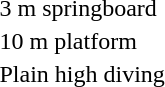<table>
<tr>
<td>3 m springboard<br></td>
<td></td>
<td></td>
<td></td>
</tr>
<tr>
<td>10 m platform<br></td>
<td></td>
<td></td>
<td></td>
</tr>
<tr>
<td>Plain high diving<br></td>
<td></td>
<td></td>
<td></td>
</tr>
</table>
